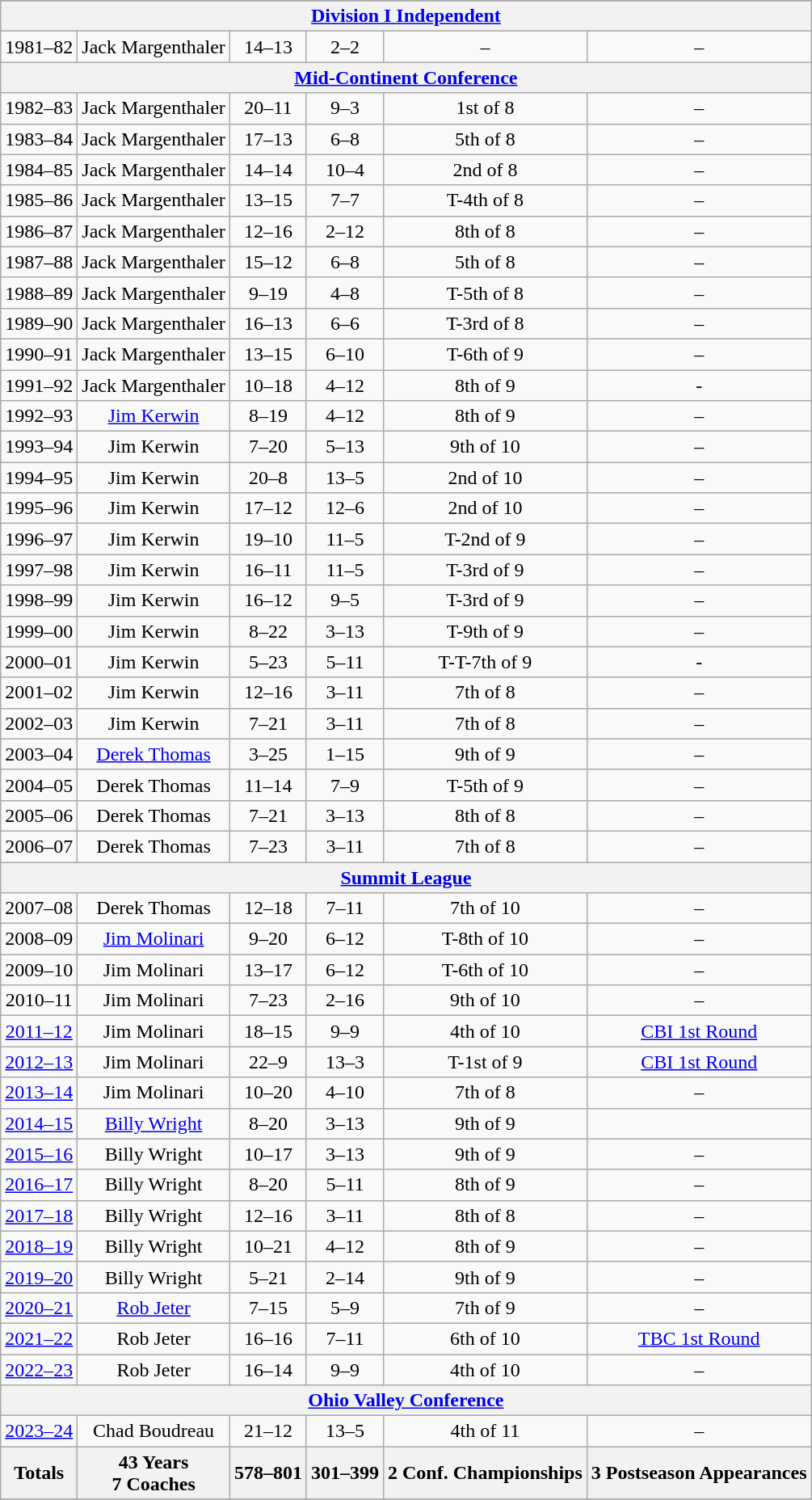<table class="wikitable sortable" style="text-align:center">
<tr>
</tr>
<tr>
<th colspan=6  style="text-align:center"><strong><a href='#'>Division I Independent</a></strong></th>
</tr>
<tr>
<td>1981–82</td>
<td>Jack Margenthaler</td>
<td>14–13</td>
<td>2–2</td>
<td>–</td>
<td>–</td>
</tr>
<tr>
<th colspan=6 style="text-align:center"><strong><a href='#'>Mid-Continent Conference</a></strong></th>
</tr>
<tr>
<td>1982–83</td>
<td>Jack Margenthaler</td>
<td>20–11</td>
<td>9–3</td>
<td>1st of 8</td>
<td>–</td>
</tr>
<tr>
<td>1983–84</td>
<td>Jack Margenthaler</td>
<td>17–13</td>
<td>6–8</td>
<td>5th of 8</td>
<td>–</td>
</tr>
<tr>
<td>1984–85</td>
<td>Jack Margenthaler</td>
<td>14–14</td>
<td>10–4</td>
<td>2nd of 8</td>
<td>–</td>
</tr>
<tr>
<td>1985–86</td>
<td>Jack Margenthaler</td>
<td>13–15</td>
<td>7–7</td>
<td>T-4th of 8</td>
<td>–</td>
</tr>
<tr>
<td>1986–87</td>
<td>Jack Margenthaler</td>
<td>12–16</td>
<td>2–12</td>
<td>8th of 8</td>
<td>–</td>
</tr>
<tr>
<td>1987–88</td>
<td>Jack Margenthaler</td>
<td>15–12</td>
<td>6–8</td>
<td>5th of 8</td>
<td>–</td>
</tr>
<tr>
<td>1988–89</td>
<td>Jack Margenthaler</td>
<td>9–19</td>
<td>4–8</td>
<td>T-5th of 8</td>
<td>–</td>
</tr>
<tr>
<td>1989–90</td>
<td>Jack Margenthaler</td>
<td>16–13</td>
<td>6–6</td>
<td>T-3rd of 8</td>
<td>–</td>
</tr>
<tr>
<td>1990–91</td>
<td>Jack Margenthaler</td>
<td>13–15</td>
<td>6–10</td>
<td>T-6th of 9</td>
<td>–</td>
</tr>
<tr>
<td>1991–92</td>
<td>Jack Margenthaler</td>
<td>10–18</td>
<td>4–12</td>
<td>8th of 9</td>
<td>-</td>
</tr>
<tr>
<td>1992–93</td>
<td><a href='#'>Jim Kerwin</a></td>
<td>8–19</td>
<td>4–12</td>
<td>8th of 9</td>
<td>–</td>
</tr>
<tr>
<td>1993–94</td>
<td>Jim Kerwin</td>
<td>7–20</td>
<td>5–13</td>
<td>9th of 10</td>
<td>–</td>
</tr>
<tr>
<td>1994–95</td>
<td>Jim Kerwin</td>
<td>20–8</td>
<td>13–5</td>
<td>2nd of 10</td>
<td>–</td>
</tr>
<tr>
<td>1995–96</td>
<td>Jim Kerwin</td>
<td>17–12</td>
<td>12–6</td>
<td>2nd of 10</td>
<td>–</td>
</tr>
<tr>
<td>1996–97</td>
<td>Jim Kerwin</td>
<td>19–10</td>
<td>11–5</td>
<td>T-2nd of 9</td>
<td>–</td>
</tr>
<tr>
<td>1997–98</td>
<td>Jim Kerwin</td>
<td>16–11</td>
<td>11–5</td>
<td>T-3rd of 9</td>
<td>–</td>
</tr>
<tr>
<td>1998–99</td>
<td>Jim Kerwin</td>
<td>16–12</td>
<td>9–5</td>
<td>T-3rd of 9</td>
<td>–</td>
</tr>
<tr>
<td>1999–00</td>
<td>Jim Kerwin</td>
<td>8–22</td>
<td>3–13</td>
<td>T-9th of 9</td>
<td>–</td>
</tr>
<tr>
<td>2000–01</td>
<td>Jim Kerwin</td>
<td>5–23</td>
<td>5–11</td>
<td>T-T-7th of 9</td>
<td>-</td>
</tr>
<tr>
<td>2001–02</td>
<td>Jim Kerwin</td>
<td>12–16</td>
<td>3–11</td>
<td>7th of 8</td>
<td>–</td>
</tr>
<tr>
<td>2002–03</td>
<td>Jim Kerwin</td>
<td>7–21</td>
<td>3–11</td>
<td>7th of 8</td>
<td>–</td>
</tr>
<tr>
<td>2003–04</td>
<td><a href='#'>Derek Thomas</a></td>
<td>3–25</td>
<td>1–15</td>
<td>9th of 9</td>
<td>–</td>
</tr>
<tr>
<td>2004–05</td>
<td>Derek Thomas</td>
<td>11–14</td>
<td>7–9</td>
<td>T-5th of 9</td>
<td>–</td>
</tr>
<tr>
<td>2005–06</td>
<td>Derek Thomas</td>
<td>7–21</td>
<td>3–13</td>
<td>8th of 8</td>
<td>–</td>
</tr>
<tr>
<td>2006–07</td>
<td>Derek Thomas</td>
<td>7–23</td>
<td>3–11</td>
<td>7th of 8</td>
<td>–</td>
</tr>
<tr>
<th colspan=6 style="text-align:center"><strong><a href='#'>Summit League</a></strong></th>
</tr>
<tr>
<td>2007–08</td>
<td>Derek Thomas</td>
<td>12–18</td>
<td>7–11</td>
<td>7th of 10</td>
<td>–</td>
</tr>
<tr>
<td>2008–09</td>
<td><a href='#'>Jim Molinari</a></td>
<td>9–20</td>
<td>6–12</td>
<td>T-8th of 10</td>
<td>–</td>
</tr>
<tr>
<td>2009–10</td>
<td>Jim Molinari</td>
<td>13–17</td>
<td>6–12</td>
<td>T-6th of 10</td>
<td>–</td>
</tr>
<tr>
<td>2010–11</td>
<td>Jim Molinari</td>
<td>7–23</td>
<td>2–16</td>
<td>9th of 10</td>
<td>–</td>
</tr>
<tr>
<td><a href='#'>2011–12</a></td>
<td>Jim Molinari</td>
<td>18–15</td>
<td>9–9</td>
<td>4th of 10</td>
<td><a href='#'>CBI 1st Round</a></td>
</tr>
<tr>
<td><a href='#'>2012–13</a></td>
<td>Jim Molinari</td>
<td>22–9</td>
<td>13–3</td>
<td>T-1st of 9</td>
<td><a href='#'>CBI 1st Round</a></td>
</tr>
<tr>
<td><a href='#'>2013–14</a></td>
<td>Jim Molinari</td>
<td>10–20</td>
<td>4–10</td>
<td>7th of 8</td>
<td>–</td>
</tr>
<tr>
<td><a href='#'>2014–15</a></td>
<td><a href='#'>Billy Wright</a></td>
<td>8–20</td>
<td>3–13</td>
<td>9th of 9</td>
<td></td>
</tr>
<tr>
<td><a href='#'>2015–16</a></td>
<td>Billy Wright</td>
<td>10–17</td>
<td>3–13</td>
<td>9th of 9</td>
<td>–</td>
</tr>
<tr>
<td><a href='#'>2016–17</a></td>
<td>Billy Wright</td>
<td>8–20</td>
<td>5–11</td>
<td>8th of 9</td>
<td>–</td>
</tr>
<tr>
<td><a href='#'>2017–18</a></td>
<td>Billy Wright</td>
<td>12–16</td>
<td>3–11</td>
<td>8th of 8</td>
<td>–</td>
</tr>
<tr>
<td><a href='#'>2018–19</a></td>
<td>Billy Wright</td>
<td>10–21</td>
<td>4–12</td>
<td>8th of 9</td>
<td>–</td>
</tr>
<tr>
<td><a href='#'>2019–20</a></td>
<td>Billy Wright</td>
<td>5–21</td>
<td>2–14</td>
<td>9th of 9</td>
<td>–</td>
</tr>
<tr>
<td><a href='#'>2020–21</a></td>
<td><a href='#'>Rob Jeter</a></td>
<td>7–15</td>
<td>5–9</td>
<td>7th of 9</td>
<td>–</td>
</tr>
<tr>
<td><a href='#'>2021–22</a></td>
<td>Rob Jeter</td>
<td>16–16</td>
<td>7–11</td>
<td>6th of 10</td>
<td><a href='#'>TBC 1st Round</a></td>
</tr>
<tr>
<td><a href='#'>2022–23</a></td>
<td>Rob Jeter</td>
<td>16–14</td>
<td>9–9</td>
<td>4th of 10</td>
<td>–</td>
</tr>
<tr>
<th colspan=6 style="text-align:center"><strong><a href='#'>Ohio Valley Conference</a></strong></th>
</tr>
<tr>
<td><a href='#'>2023–24</a></td>
<td>Chad Boudreau</td>
<td>21–12</td>
<td>13–5</td>
<td>4th of 11</td>
<td>–</td>
</tr>
<tr>
<th>Totals</th>
<th>43 Years <br> 7 Coaches</th>
<th>578–801</th>
<th>301–399</th>
<th>2 Conf. Championships</th>
<th>3 Postseason Appearances</th>
</tr>
<tr>
</tr>
</table>
